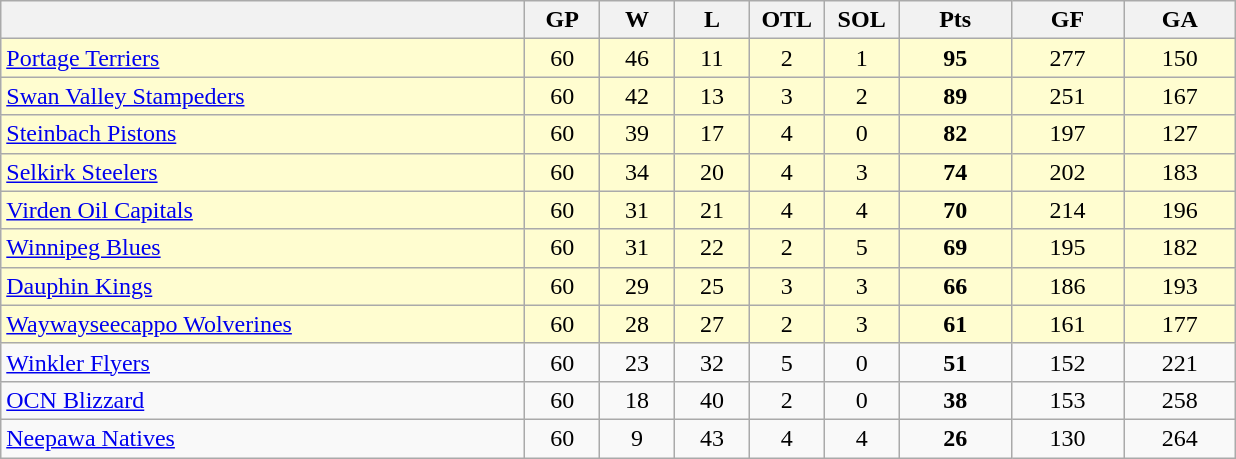<table class="wikitable">
<tr>
<th bgcolor="#DDDDFF" width="35%"></th>
<th bgcolor="#DDDDFF" width="5%">GP</th>
<th bgcolor="#DDDDFF" width="5%">W</th>
<th bgcolor="#DDDDFF" width="5%">L</th>
<th bgcolor="#DDDDFF" width="5%">OTL</th>
<th bgcolor="#DDDDFF" width="5%">SOL</th>
<th bgcolor="#DDDDFF" width="7.5%">Pts</th>
<th bgcolor="#DDDDFF" width="7.5%">GF</th>
<th bgcolor="#DDDDFF" width="7.5%">GA</th>
</tr>
<tr align=center bgcolor=#FFFDD0>
<td align=left><a href='#'>Portage Terriers</a></td>
<td>60</td>
<td>46</td>
<td>11</td>
<td>2</td>
<td>1</td>
<td><strong>95</strong></td>
<td>277</td>
<td>150</td>
</tr>
<tr align=center bgcolor=#FFFDD0>
<td align=left><a href='#'>Swan Valley Stampeders</a></td>
<td>60</td>
<td>42</td>
<td>13</td>
<td>3</td>
<td>2</td>
<td><strong>89</strong></td>
<td>251</td>
<td>167</td>
</tr>
<tr align=center bgcolor=#FFFDD0>
<td align=left><a href='#'>Steinbach Pistons</a></td>
<td>60</td>
<td>39</td>
<td>17</td>
<td>4</td>
<td>0</td>
<td><strong>82</strong></td>
<td>197</td>
<td>127</td>
</tr>
<tr align=center bgcolor=#FFFDD0>
<td align=left><a href='#'>Selkirk Steelers</a></td>
<td>60</td>
<td>34</td>
<td>20</td>
<td>4</td>
<td>3</td>
<td><strong>74</strong></td>
<td>202</td>
<td>183</td>
</tr>
<tr align=center bgcolor=#FFFDD0>
<td align=left><a href='#'>Virden Oil Capitals</a></td>
<td>60</td>
<td>31</td>
<td>21</td>
<td>4</td>
<td>4</td>
<td><strong>70</strong></td>
<td>214</td>
<td>196</td>
</tr>
<tr align=center bgcolor=#FFFDD0>
<td align=left><a href='#'>Winnipeg Blues</a></td>
<td>60</td>
<td>31</td>
<td>22</td>
<td>2</td>
<td>5</td>
<td><strong>69</strong></td>
<td>195</td>
<td>182</td>
</tr>
<tr align=center bgcolor=#FFFDD0>
<td align=left><a href='#'>Dauphin Kings</a></td>
<td>60</td>
<td>29</td>
<td>25</td>
<td>3</td>
<td>3</td>
<td><strong>66</strong></td>
<td>186</td>
<td>193</td>
</tr>
<tr align=center  bgcolor=#FFFDD0>
<td align=left><a href='#'>Waywayseecappo Wolverines</a></td>
<td>60</td>
<td>28</td>
<td>27</td>
<td>2</td>
<td>3</td>
<td><strong>61</strong></td>
<td>161</td>
<td>177</td>
</tr>
<tr align=center>
<td align=left><a href='#'>Winkler Flyers</a></td>
<td>60</td>
<td>23</td>
<td>32</td>
<td>5</td>
<td>0</td>
<td><strong>51</strong></td>
<td>152</td>
<td>221</td>
</tr>
<tr align=center>
<td align=left><a href='#'>OCN Blizzard</a></td>
<td>60</td>
<td>18</td>
<td>40</td>
<td>2</td>
<td>0</td>
<td><strong>38</strong></td>
<td>153</td>
<td>258</td>
</tr>
<tr align=center>
<td align=left><a href='#'>Neepawa Natives</a></td>
<td>60</td>
<td>9</td>
<td>43</td>
<td>4</td>
<td>4</td>
<td><strong>26</strong></td>
<td>130</td>
<td>264</td>
</tr>
</table>
